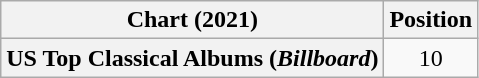<table class="wikitable plainrowheaders" style="text-align:center">
<tr>
<th scope="col">Chart (2021)</th>
<th scope="col">Position</th>
</tr>
<tr>
<th scope="row">US Top Classical Albums (<em>Billboard</em>)</th>
<td>10</td>
</tr>
</table>
